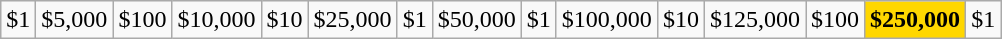<table class="wikitable" style="text-align:center">
<tr>
<td>$1</td>
<td>$5,000</td>
<td>$100</td>
<td>$10,000</td>
<td>$10</td>
<td>$25,000</td>
<td>$1</td>
<td>$50,000</td>
<td>$1</td>
<td>$100,000</td>
<td>$10</td>
<td>$125,000</td>
<td>$100</td>
<td style="background:gold"><strong>$250,000</strong></td>
<td>$1</td>
</tr>
</table>
